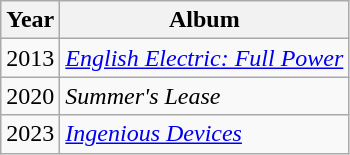<table class="wikitable" style="text-align:center;">
<tr>
<th scope="col">Year</th>
<th scope="col">Album</th>
</tr>
<tr>
<td>2013</td>
<td align="left"><em><a href='#'>English Electric: Full Power</a></em></td>
</tr>
<tr>
<td>2020</td>
<td align="left"><em>Summer's Lease</em></td>
</tr>
<tr>
<td>2023</td>
<td align="left"><em><a href='#'>Ingenious Devices</a></em></td>
</tr>
</table>
